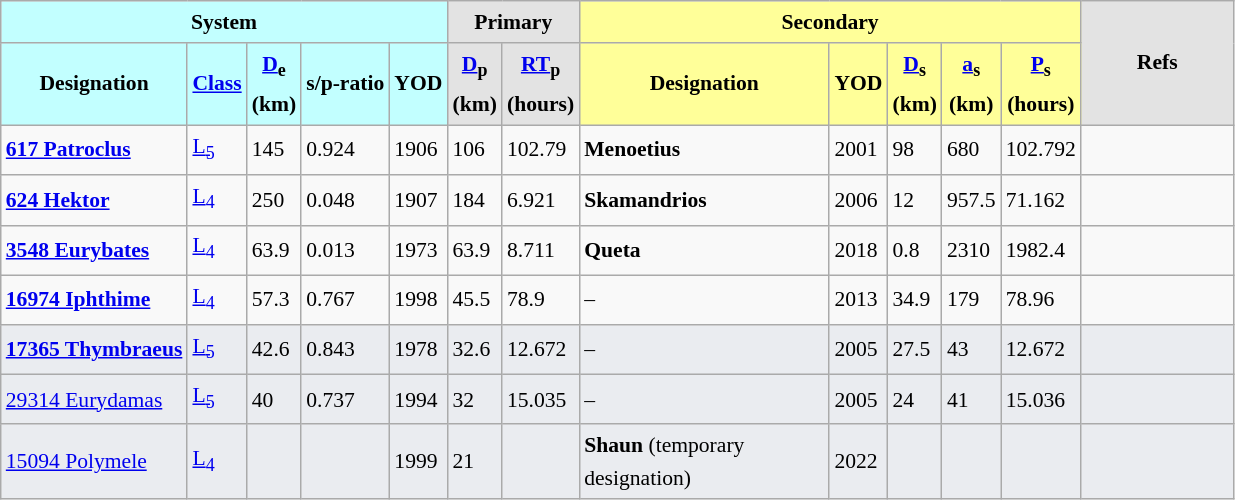<table class="wikitable sortable" style="text-align: left; font-size: 0.9em; line-height:1.5em;">
<tr>
<th colspan=5 style="background-color: #C2FFFF;">System</th>
<th colspan=2 style="background-color: #e3e3e3;">Primary</th>
<th colspan=5 style="background-color: #FFFF99;">Secondary</th>
<th width=95 class="unsortable" rowspan=2 style="background-color: #e3e3e3;">Refs</th>
</tr>
<tr>
<th style="background-color: #C2FFFF;">Designation</th>
<th style="background-color: #C2FFFF;"><a href='#'>Class</a></th>
<th style="background-color: #C2FFFF;" data-sort-type="number"><a href='#'>D</a><sub>e</sub><br>(km)</th>
<th style="background-color: #C2FFFF;" data-sort-type="number">s/p-ratio</th>
<th style="background-color: #C2FFFF;">YOD</th>
<th style="background-color: #e3e3e3;" data-sort-type="number"><a href='#'>D</a><sub>p</sub><br>(km)</th>
<th style="background-color: #e3e3e3;" data-sort-type="number"><a href='#'>RT</a><sub>p</sub><br>(hours)</th>
<th style="background-color: #FFFF99;" width=160>Designation</th>
<th style="background-color: #FFFF99;">YOD</th>
<th style="background-color: #FFFF99;" data-sort-type="number"><a href='#'>D</a><sub>s</sub><br>(km)</th>
<th style="background-color: #FFFF99;" data-sort-type="number"><a href='#'>a</a><sub>s</sub><br>(km)</th>
<th style="background-color: #FFFF99;" data-sort-type="number"><a href='#'>P</a><sub>s</sub><br>(hours)</th>
</tr>
<tr id=617>
<td><strong><a href='#'>617 Patroclus</a></strong></td>
<td><a href='#'>L<sub>5</sub></a></td>
<td>145</td>
<td>0.924</td>
<td>1906</td>
<td>106</td>
<td>102.79</td>
<td><strong>Menoetius</strong> </td>
<td>2001</td>
<td>98</td>
<td>680</td>
<td>102.792</td>
<td>   </td>
</tr>
<tr id=624>
<td><strong><a href='#'>624 Hektor</a></strong></td>
<td><a href='#'>L<sub>4</sub></a></td>
<td>250</td>
<td>0.048</td>
<td>1907</td>
<td>184</td>
<td>6.921</td>
<td><strong>Skamandrios</strong> </td>
<td>2006</td>
<td>12</td>
<td>957.5</td>
<td>71.162</td>
<td>   </td>
</tr>
<tr id=3548>
<td><strong><a href='#'>3548 Eurybates</a></strong></td>
<td><a href='#'>L<sub>4</sub></a></td>
<td>63.9</td>
<td>0.013</td>
<td>1973</td>
<td>63.9</td>
<td>8.711</td>
<td><strong>Queta</strong> </td>
<td>2018</td>
<td>0.8</td>
<td>2310</td>
<td>1982.4</td>
<td>   </td>
</tr>
<tr id=16974>
<td><strong><a href='#'>16974 Iphthime</a></strong></td>
<td><a href='#'>L<sub>4</sub></a></td>
<td>57.3</td>
<td>0.767</td>
<td>1998</td>
<td>45.5</td>
<td>78.9</td>
<td>–</td>
<td>2013</td>
<td>34.9</td>
<td>179</td>
<td>78.96</td>
<td>   </td>
</tr>
<tr id=17365 bgcolor=eaecf0>
<td><strong><a href='#'>17365 Thymbraeus</a></strong></td>
<td><a href='#'>L<sub>5</sub></a></td>
<td>42.6</td>
<td>0.843</td>
<td>1978</td>
<td>32.6</td>
<td>12.672</td>
<td>–</td>
<td>2005</td>
<td>27.5</td>
<td>43</td>
<td>12.672</td>
<td>   </td>
</tr>
<tr id=29314 bgcolor=eaecf0>
<td><a href='#'>29314 Eurydamas</a></td>
<td><a href='#'>L<sub>5</sub></a></td>
<td>40</td>
<td>0.737</td>
<td>1994</td>
<td>32</td>
<td>15.035</td>
<td>–</td>
<td>2005</td>
<td>24</td>
<td>41</td>
<td>15.036</td>
<td>   </td>
</tr>
<tr id=29314 bgcolor=eaecf0>
<td><a href='#'>15094 Polymele</a></td>
<td><a href='#'>L<sub>4</sub></a></td>
<td></td>
<td></td>
<td>1999</td>
<td>21</td>
<td></td>
<td><strong>Shaun</strong> (temporary designation)</td>
<td>2022</td>
<td></td>
<td></td>
<td></td>
<td></td>
</tr>
</table>
